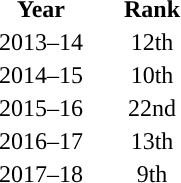<table style="border:'1' 'solid' 'black'; width:150px;">
<tr style="text-align:center;">
<th style="width:64px; ">Year</th>
<th style="width:64px; ">Rank</th>
</tr>
<tr style="text-align:center;">
<td style="width:64px;">2013–14</td>
<td style="width:64px;">12th</td>
</tr>
<tr style="text-align:center;">
<td style="width:64px;">2014–15</td>
<td style="width:64px;">10th</td>
</tr>
<tr style="text-align:center;">
<td style="width:64px;">2015–16</td>
<td style="width:64px;">22nd</td>
</tr>
<tr style="text-align:center;">
<td style="width:64px;">2016–17</td>
<td style="width:64px;">13th</td>
</tr>
<tr style="text-align:center;">
<td style="width:64px;">2017–18</td>
<td style="width:64px;">9th</td>
</tr>
</table>
